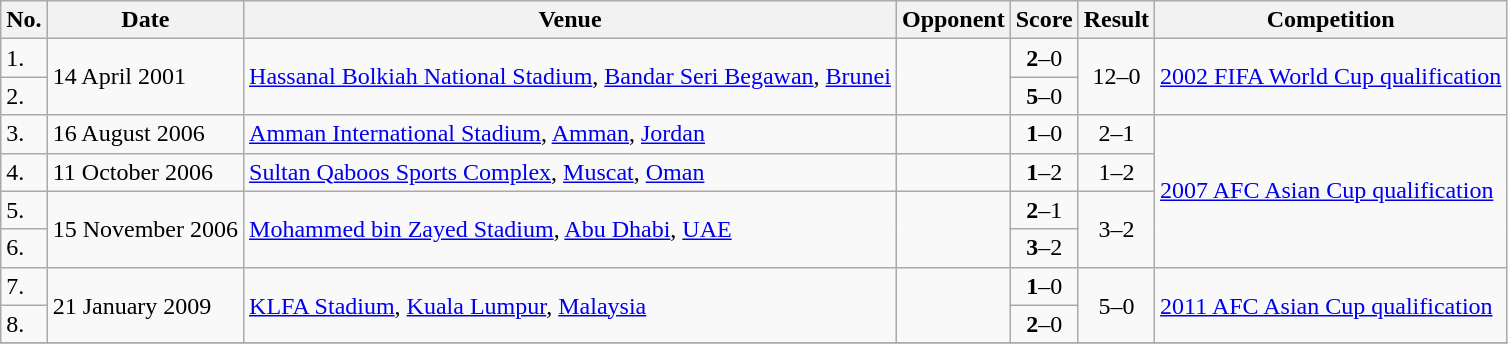<table class="wikitable">
<tr>
<th>No.</th>
<th>Date</th>
<th>Venue</th>
<th>Opponent</th>
<th>Score</th>
<th>Result</th>
<th>Competition</th>
</tr>
<tr>
<td>1.</td>
<td rowspan=2>14 April 2001</td>
<td rowspan=2><a href='#'>Hassanal Bolkiah National Stadium</a>, <a href='#'>Bandar Seri Begawan</a>, <a href='#'>Brunei</a></td>
<td rowspan=2></td>
<td align=center><strong>2</strong>–0</td>
<td rowspan=2 align=center>12–0</td>
<td rowspan=2><a href='#'>2002 FIFA World Cup qualification</a></td>
</tr>
<tr>
<td>2.</td>
<td align=center><strong>5</strong>–0</td>
</tr>
<tr>
<td>3.</td>
<td>16 August 2006</td>
<td><a href='#'>Amman International Stadium</a>, <a href='#'>Amman</a>, <a href='#'>Jordan</a></td>
<td></td>
<td align=center><strong>1</strong>–0</td>
<td align=center>2–1</td>
<td rowspan=4><a href='#'>2007 AFC Asian Cup qualification</a></td>
</tr>
<tr>
<td>4.</td>
<td>11 October 2006</td>
<td><a href='#'>Sultan Qaboos Sports Complex</a>, <a href='#'>Muscat</a>, <a href='#'>Oman</a></td>
<td></td>
<td align=center><strong>1</strong>–2</td>
<td align=center>1–2</td>
</tr>
<tr>
<td>5.</td>
<td rowspan=2>15 November 2006</td>
<td rowspan=2><a href='#'>Mohammed bin Zayed Stadium</a>, <a href='#'>Abu Dhabi</a>, <a href='#'>UAE</a></td>
<td rowspan=2></td>
<td align=center><strong>2</strong>–1</td>
<td rowspan=2 align=center>3–2</td>
</tr>
<tr>
<td>6.</td>
<td align=center><strong>3</strong>–2</td>
</tr>
<tr>
<td>7.</td>
<td rowspan=2>21 January 2009</td>
<td rowspan=2><a href='#'>KLFA Stadium</a>, <a href='#'>Kuala Lumpur</a>, <a href='#'>Malaysia</a></td>
<td rowspan=2></td>
<td align=center><strong>1</strong>–0</td>
<td rowspan=2 align=center>5–0</td>
<td rowspan=2><a href='#'>2011 AFC Asian Cup qualification</a></td>
</tr>
<tr>
<td>8.</td>
<td align=center><strong>2</strong>–0</td>
</tr>
<tr>
</tr>
</table>
